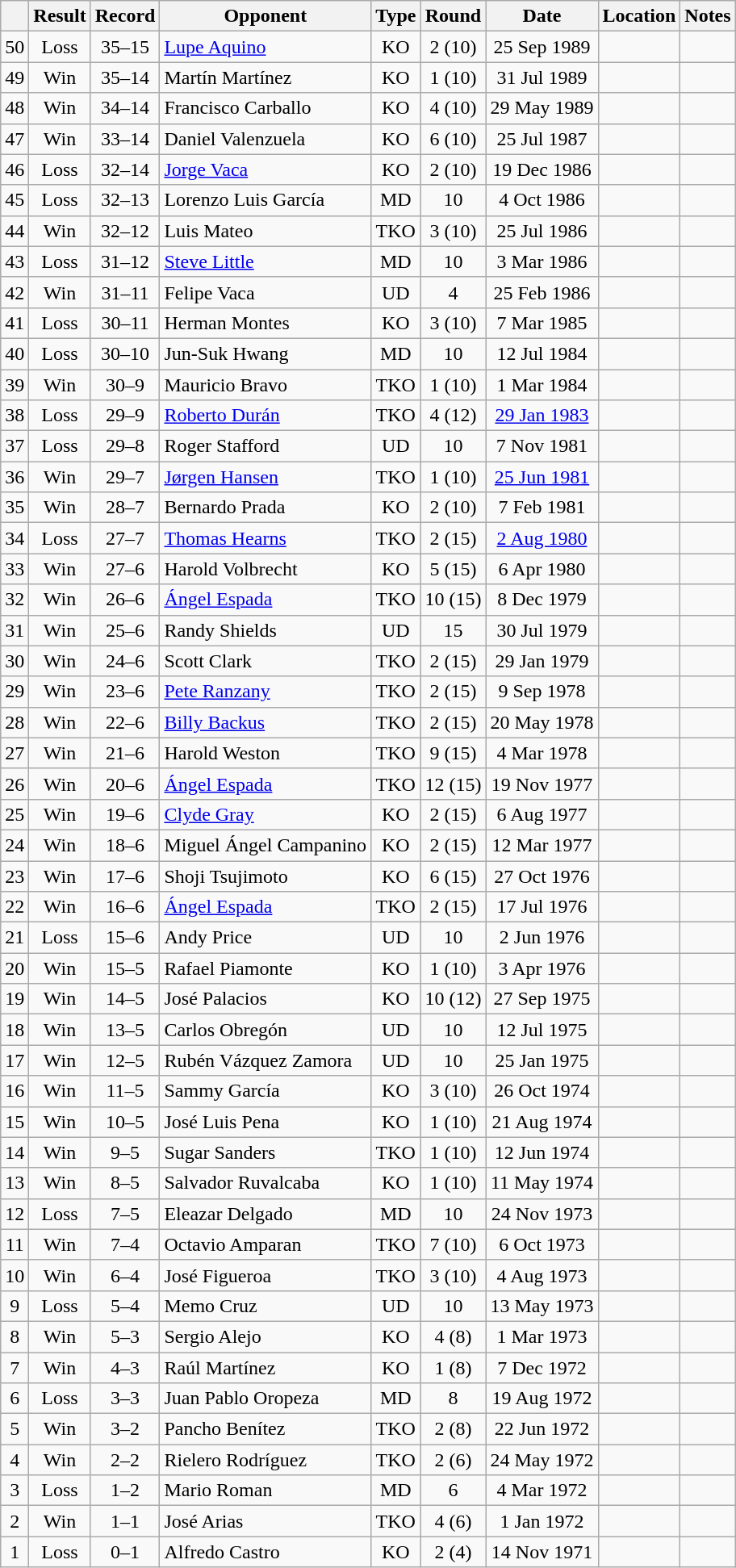<table class="wikitable" style="text-align:center">
<tr>
<th></th>
<th>Result</th>
<th>Record</th>
<th>Opponent</th>
<th>Type</th>
<th>Round</th>
<th>Date</th>
<th>Location</th>
<th>Notes</th>
</tr>
<tr>
<td>50</td>
<td>Loss</td>
<td>35–15</td>
<td align=left><a href='#'>Lupe Aquino</a></td>
<td>KO</td>
<td>2 (10)</td>
<td>25 Sep 1989</td>
<td align=left></td>
<td align=left></td>
</tr>
<tr>
<td>49</td>
<td>Win</td>
<td>35–14</td>
<td align=left>Martín Martínez</td>
<td>KO</td>
<td>1 (10)</td>
<td>31 Jul 1989</td>
<td align=left></td>
<td align=left></td>
</tr>
<tr>
<td>48</td>
<td>Win</td>
<td>34–14</td>
<td align=left>Francisco Carballo</td>
<td>KO</td>
<td>4 (10)</td>
<td>29 May 1989</td>
<td align=left></td>
<td align=left></td>
</tr>
<tr>
<td>47</td>
<td>Win</td>
<td>33–14</td>
<td align=left>Daniel Valenzuela</td>
<td>KO</td>
<td>6 (10)</td>
<td>25 Jul 1987</td>
<td align=left></td>
<td align=left></td>
</tr>
<tr>
<td>46</td>
<td>Loss</td>
<td>32–14</td>
<td align=left><a href='#'>Jorge Vaca</a></td>
<td>KO</td>
<td>2 (10)</td>
<td>19 Dec 1986</td>
<td align=left></td>
<td align=left></td>
</tr>
<tr>
<td>45</td>
<td>Loss</td>
<td>32–13</td>
<td align=left>Lorenzo Luis García</td>
<td>MD</td>
<td>10</td>
<td>4 Oct 1986</td>
<td align=left></td>
<td align=left></td>
</tr>
<tr>
<td>44</td>
<td>Win</td>
<td>32–12</td>
<td align=left>Luis Mateo</td>
<td>TKO</td>
<td>3 (10)</td>
<td>25 Jul 1986</td>
<td align=left></td>
<td align=left></td>
</tr>
<tr>
<td>43</td>
<td>Loss</td>
<td>31–12</td>
<td align=left><a href='#'>Steve Little</a></td>
<td>MD</td>
<td>10</td>
<td>3 Mar 1986</td>
<td align=left></td>
<td align=left></td>
</tr>
<tr>
<td>42</td>
<td>Win</td>
<td>31–11</td>
<td align=left>Felipe Vaca</td>
<td>UD</td>
<td>4</td>
<td>25 Feb 1986</td>
<td align=left></td>
<td align=left></td>
</tr>
<tr>
<td>41</td>
<td>Loss</td>
<td>30–11</td>
<td align=left>Herman Montes</td>
<td>KO</td>
<td>3 (10)</td>
<td>7 Mar 1985</td>
<td align=left></td>
<td align=left></td>
</tr>
<tr>
<td>40</td>
<td>Loss</td>
<td>30–10</td>
<td align=left>Jun-Suk Hwang</td>
<td>MD</td>
<td>10</td>
<td>12 Jul 1984</td>
<td align=left></td>
<td align=left></td>
</tr>
<tr>
<td>39</td>
<td>Win</td>
<td>30–9</td>
<td align=left>Mauricio Bravo</td>
<td>TKO</td>
<td>1 (10)</td>
<td>1 Mar 1984</td>
<td align=left></td>
<td align=left></td>
</tr>
<tr>
<td>38</td>
<td>Loss</td>
<td>29–9</td>
<td align=left><a href='#'>Roberto Durán</a></td>
<td>TKO</td>
<td>4 (12)</td>
<td><a href='#'>29 Jan 1983</a></td>
<td align=left></td>
<td align=left></td>
</tr>
<tr>
<td>37</td>
<td>Loss</td>
<td>29–8</td>
<td align=left>Roger Stafford</td>
<td>UD</td>
<td>10</td>
<td>7 Nov 1981</td>
<td align=left></td>
<td align=left></td>
</tr>
<tr>
<td>36</td>
<td>Win</td>
<td>29–7</td>
<td align=left><a href='#'>Jørgen Hansen</a></td>
<td>TKO</td>
<td>1 (10)</td>
<td><a href='#'>25 Jun 1981</a></td>
<td align=left></td>
<td align=left></td>
</tr>
<tr>
<td>35</td>
<td>Win</td>
<td>28–7</td>
<td align=left>Bernardo Prada</td>
<td>KO</td>
<td>2 (10)</td>
<td>7 Feb 1981</td>
<td align=left></td>
<td align=left></td>
</tr>
<tr>
<td>34</td>
<td>Loss</td>
<td>27–7</td>
<td align=left><a href='#'>Thomas Hearns</a></td>
<td>TKO</td>
<td>2 (15)</td>
<td><a href='#'>2 Aug 1980</a></td>
<td align=left></td>
<td align=left></td>
</tr>
<tr>
<td>33</td>
<td>Win</td>
<td>27–6</td>
<td align=left>Harold Volbrecht</td>
<td>KO</td>
<td>5 (15)</td>
<td>6 Apr 1980</td>
<td align=left></td>
<td align=left></td>
</tr>
<tr>
<td>32</td>
<td>Win</td>
<td>26–6</td>
<td align=left><a href='#'>Ángel Espada</a></td>
<td>TKO</td>
<td>10 (15)</td>
<td>8 Dec 1979</td>
<td align=left></td>
<td align=left></td>
</tr>
<tr>
<td>31</td>
<td>Win</td>
<td>25–6</td>
<td align=left>Randy Shields</td>
<td>UD</td>
<td>15</td>
<td>30 Jul 1979</td>
<td align=left></td>
<td align=left></td>
</tr>
<tr>
<td>30</td>
<td>Win</td>
<td>24–6</td>
<td align=left>Scott Clark</td>
<td>TKO</td>
<td>2 (15)</td>
<td>29 Jan 1979</td>
<td align=left></td>
<td align=left></td>
</tr>
<tr>
<td>29</td>
<td>Win</td>
<td>23–6</td>
<td align=left><a href='#'>Pete Ranzany</a></td>
<td>TKO</td>
<td>2 (15)</td>
<td>9 Sep 1978</td>
<td align=left></td>
<td align=left></td>
</tr>
<tr>
<td>28</td>
<td>Win</td>
<td>22–6</td>
<td align=left><a href='#'>Billy Backus</a></td>
<td>TKO</td>
<td>2 (15)</td>
<td>20 May 1978</td>
<td align=left></td>
<td align=left></td>
</tr>
<tr>
<td>27</td>
<td>Win</td>
<td>21–6</td>
<td align=left>Harold Weston</td>
<td>TKO</td>
<td>9 (15)</td>
<td>4 Mar 1978</td>
<td align=left></td>
<td align=left></td>
</tr>
<tr>
<td>26</td>
<td>Win</td>
<td>20–6</td>
<td align=left><a href='#'>Ángel Espada</a></td>
<td>TKO</td>
<td>12 (15)</td>
<td>19 Nov 1977</td>
<td align=left></td>
<td align=left></td>
</tr>
<tr>
<td>25</td>
<td>Win</td>
<td>19–6</td>
<td align=left><a href='#'>Clyde Gray</a></td>
<td>KO</td>
<td>2 (15)</td>
<td>6 Aug 1977</td>
<td align=left></td>
<td align=left></td>
</tr>
<tr>
<td>24</td>
<td>Win</td>
<td>18–6</td>
<td align=left>Miguel Ángel Campanino</td>
<td>KO</td>
<td>2 (15)</td>
<td>12 Mar 1977</td>
<td align=left></td>
<td align=left></td>
</tr>
<tr>
<td>23</td>
<td>Win</td>
<td>17–6</td>
<td align=left>Shoji Tsujimoto</td>
<td>KO</td>
<td>6 (15)</td>
<td>27 Oct 1976</td>
<td align=left></td>
<td align=left></td>
</tr>
<tr>
<td>22</td>
<td>Win</td>
<td>16–6</td>
<td align=left><a href='#'>Ángel Espada</a></td>
<td>TKO</td>
<td>2 (15)</td>
<td>17 Jul 1976</td>
<td align=left></td>
<td align=left></td>
</tr>
<tr>
<td>21</td>
<td>Loss</td>
<td>15–6</td>
<td align=left>Andy Price</td>
<td>UD</td>
<td>10</td>
<td>2 Jun 1976</td>
<td align=left></td>
<td align=left></td>
</tr>
<tr>
<td>20</td>
<td>Win</td>
<td>15–5</td>
<td align=left>Rafael Piamonte</td>
<td>KO</td>
<td>1 (10)</td>
<td>3 Apr 1976</td>
<td align=left></td>
<td align=left></td>
</tr>
<tr>
<td>19</td>
<td>Win</td>
<td>14–5</td>
<td align=left>José Palacios</td>
<td>KO</td>
<td>10 (12)</td>
<td>27 Sep 1975</td>
<td align=left></td>
<td align=left></td>
</tr>
<tr>
<td>18</td>
<td>Win</td>
<td>13–5</td>
<td align=left>Carlos Obregón</td>
<td>UD</td>
<td>10</td>
<td>12 Jul 1975</td>
<td align=left></td>
<td align=left></td>
</tr>
<tr>
<td>17</td>
<td>Win</td>
<td>12–5</td>
<td align=left>Rubén Vázquez Zamora</td>
<td>UD</td>
<td>10</td>
<td>25 Jan 1975</td>
<td align=left></td>
<td align=left></td>
</tr>
<tr>
<td>16</td>
<td>Win</td>
<td>11–5</td>
<td align=left>Sammy García</td>
<td>KO</td>
<td>3 (10)</td>
<td>26 Oct 1974</td>
<td align=left></td>
<td align=left></td>
</tr>
<tr>
<td>15</td>
<td>Win</td>
<td>10–5</td>
<td align=left>José Luis Pena</td>
<td>KO</td>
<td>1 (10)</td>
<td>21 Aug 1974</td>
<td align=left></td>
<td align=left></td>
</tr>
<tr>
<td>14</td>
<td>Win</td>
<td>9–5</td>
<td align=left>Sugar Sanders</td>
<td>TKO</td>
<td>1 (10)</td>
<td>12 Jun 1974</td>
<td align=left></td>
<td align=left></td>
</tr>
<tr>
<td>13</td>
<td>Win</td>
<td>8–5</td>
<td align=left>Salvador Ruvalcaba</td>
<td>KO</td>
<td>1 (10)</td>
<td>11 May 1974</td>
<td align=left></td>
<td align=left></td>
</tr>
<tr>
<td>12</td>
<td>Loss</td>
<td>7–5</td>
<td align=left>Eleazar Delgado</td>
<td>MD</td>
<td>10</td>
<td>24 Nov 1973</td>
<td align=left></td>
<td align=left></td>
</tr>
<tr>
<td>11</td>
<td>Win</td>
<td>7–4</td>
<td align=left>Octavio Amparan</td>
<td>TKO</td>
<td>7 (10)</td>
<td>6 Oct 1973</td>
<td align=left></td>
<td align=left></td>
</tr>
<tr>
<td>10</td>
<td>Win</td>
<td>6–4</td>
<td align=left>José Figueroa</td>
<td>TKO</td>
<td>3 (10)</td>
<td>4 Aug 1973</td>
<td align=left></td>
<td align=left></td>
</tr>
<tr>
<td>9</td>
<td>Loss</td>
<td>5–4</td>
<td align=left>Memo Cruz</td>
<td>UD</td>
<td>10</td>
<td>13 May 1973</td>
<td align=left></td>
<td align=left></td>
</tr>
<tr>
<td>8</td>
<td>Win</td>
<td>5–3</td>
<td align=left>Sergio Alejo</td>
<td>KO</td>
<td>4 (8)</td>
<td>1 Mar 1973</td>
<td align=left></td>
<td align=left></td>
</tr>
<tr>
<td>7</td>
<td>Win</td>
<td>4–3</td>
<td align=left>Raúl Martínez</td>
<td>KO</td>
<td>1 (8)</td>
<td>7 Dec 1972</td>
<td align=left></td>
<td align=left></td>
</tr>
<tr>
<td>6</td>
<td>Loss</td>
<td>3–3</td>
<td align=left>Juan Pablo Oropeza</td>
<td>MD</td>
<td>8</td>
<td>19 Aug 1972</td>
<td align=left></td>
<td align=left></td>
</tr>
<tr>
<td>5</td>
<td>Win</td>
<td>3–2</td>
<td align=left>Pancho Benítez</td>
<td>TKO</td>
<td>2 (8)</td>
<td>22 Jun 1972</td>
<td align=left></td>
<td align=left></td>
</tr>
<tr>
<td>4</td>
<td>Win</td>
<td>2–2</td>
<td align=left>Rielero Rodríguez</td>
<td>TKO</td>
<td>2 (6)</td>
<td>24 May 1972</td>
<td align=left></td>
<td align=left></td>
</tr>
<tr>
<td>3</td>
<td>Loss</td>
<td>1–2</td>
<td align=left>Mario Roman</td>
<td>MD</td>
<td>6</td>
<td>4 Mar 1972</td>
<td align=left></td>
<td align=left></td>
</tr>
<tr>
<td>2</td>
<td>Win</td>
<td>1–1</td>
<td align=left>José Arias</td>
<td>TKO</td>
<td>4 (6)</td>
<td>1 Jan 1972</td>
<td align=left></td>
<td align=left></td>
</tr>
<tr>
<td>1</td>
<td>Loss</td>
<td>0–1</td>
<td align=left>Alfredo Castro</td>
<td>KO</td>
<td>2 (4)</td>
<td>14 Nov 1971</td>
<td align=left></td>
<td align=left></td>
</tr>
</table>
